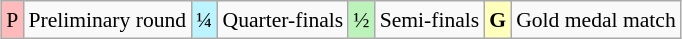<table class="wikitable" style="margin:0.5em auto; font-size:90%; line-height:1.25em; text-align:center">
<tr>
<td bgcolor="#FFBBBB">P</td>
<td>Preliminary round</td>
<td bgcolor="#BBF3FF">¼</td>
<td>Quarter-finals</td>
<td bgcolor="#BBF3BB">½</td>
<td>Semi-finals</td>
<td bgcolor="#FFFFBB"><strong>G</strong></td>
<td>Gold medal match</td>
</tr>
</table>
